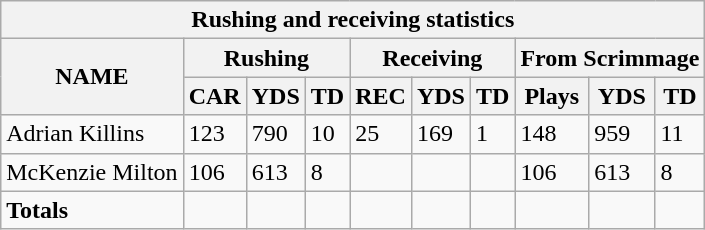<table class="wikitable sortable collapsible collapsed">
<tr>
<th colspan="10">Rushing and receiving statistics</th>
</tr>
<tr>
<th rowspan=2>NAME</th>
<th colspan=3>Rushing</th>
<th colspan=3>Receiving</th>
<th colspan=3>From Scrimmage</th>
</tr>
<tr>
<th>CAR</th>
<th>YDS</th>
<th>TD</th>
<th>REC</th>
<th>YDS</th>
<th>TD</th>
<th>Plays</th>
<th>YDS</th>
<th>TD</th>
</tr>
<tr>
<td>Adrian Killins</td>
<td>123</td>
<td>790</td>
<td>10</td>
<td>25</td>
<td>169</td>
<td>1</td>
<td>148</td>
<td>959</td>
<td>11</td>
</tr>
<tr>
<td>McKenzie Milton</td>
<td>106</td>
<td>613</td>
<td>8</td>
<td></td>
<td></td>
<td></td>
<td>106</td>
<td>613</td>
<td>8</td>
</tr>
<tr>
<td><strong>Totals</strong></td>
<td></td>
<td></td>
<td></td>
<td></td>
<td></td>
<td></td>
<td></td>
<td></td>
<td></td>
</tr>
</table>
